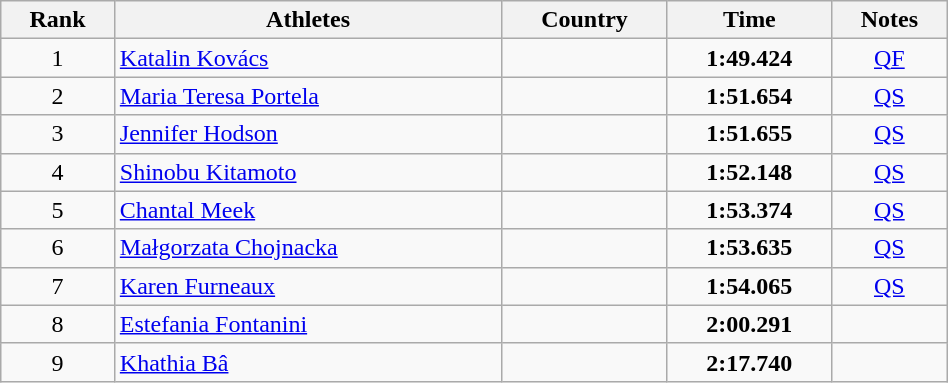<table class="wikitable sortable" width=50% style="text-align:center">
<tr>
<th>Rank</th>
<th>Athletes</th>
<th>Country</th>
<th>Time</th>
<th>Notes</th>
</tr>
<tr>
<td>1</td>
<td align=left><a href='#'>Katalin Kovács</a></td>
<td align=left></td>
<td><strong>1:49.424</strong></td>
<td><a href='#'>QF</a></td>
</tr>
<tr>
<td>2</td>
<td align=left><a href='#'>Maria Teresa Portela</a></td>
<td align=left></td>
<td><strong>1:51.654</strong></td>
<td><a href='#'>QS</a></td>
</tr>
<tr>
<td>3</td>
<td align=left><a href='#'>Jennifer Hodson</a></td>
<td align=left></td>
<td><strong>1:51.655</strong></td>
<td><a href='#'>QS</a></td>
</tr>
<tr>
<td>4</td>
<td align=left><a href='#'>Shinobu Kitamoto</a></td>
<td align=left></td>
<td><strong>1:52.148</strong></td>
<td><a href='#'>QS</a></td>
</tr>
<tr>
<td>5</td>
<td align=left><a href='#'>Chantal Meek</a></td>
<td align=left></td>
<td><strong>1:53.374</strong></td>
<td><a href='#'>QS</a></td>
</tr>
<tr>
<td>6</td>
<td align=left><a href='#'>Małgorzata Chojnacka</a></td>
<td align=left></td>
<td><strong>1:53.635</strong></td>
<td><a href='#'>QS</a></td>
</tr>
<tr>
<td>7</td>
<td align=left><a href='#'>Karen Furneaux</a></td>
<td align=left></td>
<td><strong>1:54.065</strong></td>
<td><a href='#'>QS</a></td>
</tr>
<tr>
<td>8</td>
<td align=left><a href='#'>Estefania Fontanini</a></td>
<td align=left></td>
<td><strong>2:00.291</strong></td>
<td></td>
</tr>
<tr>
<td>9</td>
<td align=left><a href='#'>Khathia Bâ</a></td>
<td align=left></td>
<td><strong>2:17.740</strong></td>
<td></td>
</tr>
</table>
